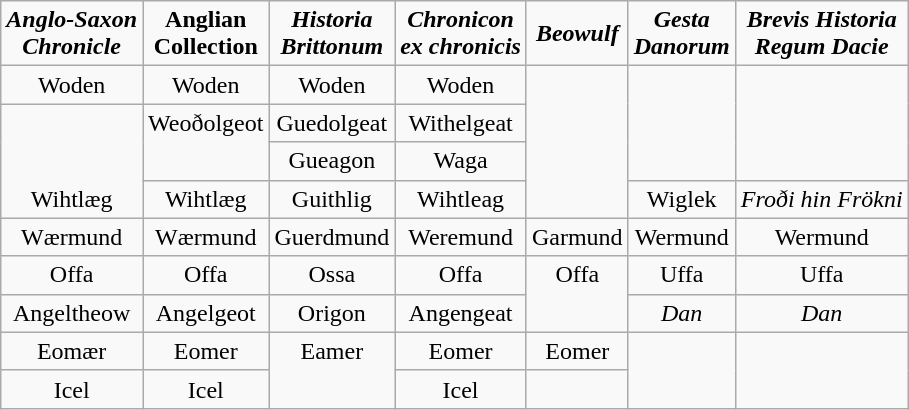<table class="wikitable" style="text-align: center; margin: 0.5em 0px 0.5em 1em;">
<tr>
<td><strong><em>Anglo-Saxon<br>Chronicle</em></strong></td>
<td><strong>Anglian<br>Collection</strong></td>
<td><strong><em>Historia<br>Brittonum</em></strong></td>
<td><strong><em>Chronicon<br>ex chronicis</em></strong></td>
<td><strong><em>Beowulf</em></strong></td>
<td><strong><em>Gesta<br>Danorum</em></strong></td>
<td><strong><em>Brevis Historia<br>Regum Dacie</em></strong></td>
</tr>
<tr>
<td>Woden</td>
<td>Woden</td>
<td>Woden</td>
<td>Woden</td>
<td rowspan=4></td>
<td rowspan=3></td>
<td rowspan=3></td>
</tr>
<tr>
<td rowspan=3 valign="bottom">Wihtlæg</td>
<td rowspan=2 valign="top">Weoðolgeot</td>
<td>Guedolgeat</td>
<td>Withelgeat</td>
</tr>
<tr>
<td>Gueagon</td>
<td>Waga</td>
</tr>
<tr>
<td>Wihtlæg</td>
<td>Guithlig</td>
<td>Wihtleag</td>
<td>Wiglek</td>
<td><em>Froði hin Frökni</em></td>
</tr>
<tr>
<td>Wærmund</td>
<td>Wærmund</td>
<td>Guerdmund</td>
<td>Weremund</td>
<td>Garmund</td>
<td>Wermund</td>
<td>Wermund</td>
</tr>
<tr>
<td>Offa</td>
<td>Offa</td>
<td>Ossa</td>
<td>Offa</td>
<td rowspan=2 valign="top">Offa</td>
<td>Uffa</td>
<td>Uffa</td>
</tr>
<tr>
<td>Angeltheow</td>
<td>Angelgeot</td>
<td>Origon</td>
<td>Angengeat</td>
<td><em>Dan</em></td>
<td><em>Dan</em></td>
</tr>
<tr>
<td>Eomær</td>
<td>Eomer</td>
<td rowspan=2 valign="top">Eamer</td>
<td>Eomer</td>
<td>Eomer</td>
<td rowspan=3></td>
<td rowspan=3></td>
</tr>
<tr>
<td>Icel</td>
<td>Icel</td>
<td>Icel</td>
<td></td>
</tr>
</table>
